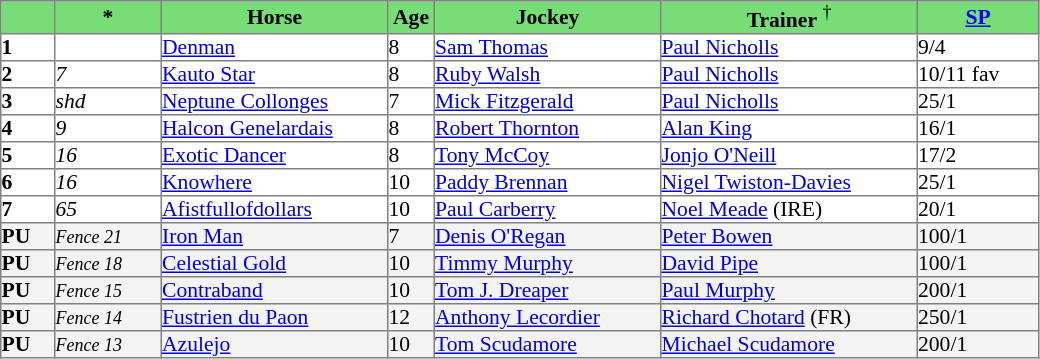<table border="1" cellpadding="0" style="border-collapse: collapse; font-size:90%">
<tr bgcolor="#77dd77" align="center">
<td width="35px"></td>
<td width="70px"><strong>*</strong></td>
<td width="150px"><strong>Horse</strong></td>
<td width="30px"><strong>Age</strong></td>
<td width="150px"><strong>Jockey</strong></td>
<td width="170px"><strong>Trainer</strong> <sup>†</sup></td>
<td width="80px"><strong><a href='#'>SP</a></strong></td>
</tr>
<tr>
<td><strong>1</strong></td>
<td></td>
<td><a href='#'>Denman</a></td>
<td>8</td>
<td><a href='#'>Sam Thomas</a></td>
<td><a href='#'>Paul Nicholls</a></td>
<td>9/4</td>
</tr>
<tr>
<td><strong>2</strong></td>
<td><em>7</em></td>
<td><a href='#'>Kauto Star</a></td>
<td>8</td>
<td><a href='#'>Ruby Walsh</a></td>
<td><a href='#'>Paul Nicholls</a></td>
<td>10/11 fav</td>
</tr>
<tr>
<td><strong>3</strong></td>
<td><em>shd</em></td>
<td><a href='#'>Neptune Collonges</a></td>
<td>7</td>
<td><a href='#'>Mick Fitzgerald</a></td>
<td><a href='#'>Paul Nicholls</a></td>
<td>25/1</td>
</tr>
<tr>
<td><strong>4</strong></td>
<td><em>9</em></td>
<td><a href='#'>Halcon Genelardais</a></td>
<td>8</td>
<td><a href='#'>Robert Thornton</a></td>
<td><a href='#'>Alan King</a></td>
<td>16/1</td>
</tr>
<tr>
<td><strong>5</strong></td>
<td><em>16</em></td>
<td><a href='#'>Exotic Dancer</a></td>
<td>8</td>
<td><a href='#'>Tony McCoy</a></td>
<td><a href='#'>Jonjo O'Neill</a></td>
<td>17/2</td>
</tr>
<tr>
<td><strong>6</strong></td>
<td><em>16</em></td>
<td><a href='#'>Knowhere</a></td>
<td>10</td>
<td><a href='#'>Paddy Brennan</a></td>
<td><a href='#'>Nigel Twiston-Davies</a></td>
<td>25/1</td>
</tr>
<tr>
<td><strong>7</strong></td>
<td><em>65</em></td>
<td><a href='#'>Afistfullofdollars</a></td>
<td>10</td>
<td><a href='#'>Paul Carberry</a></td>
<td><a href='#'>Noel Meade</a> (IRE)</td>
<td>20/1</td>
</tr>
<tr bgcolor="#f3f3f3">
<td><strong>PU</strong></td>
<td><small><em>Fence 21</em></small></td>
<td><a href='#'>Iron Man</a></td>
<td>7</td>
<td><a href='#'>Denis O'Regan</a></td>
<td><a href='#'>Peter Bowen</a></td>
<td>100/1</td>
</tr>
<tr bgcolor="#f3f3f3">
<td><strong>PU</strong></td>
<td><small><em>Fence 18</em></small></td>
<td><a href='#'>Celestial Gold</a></td>
<td>10</td>
<td><a href='#'>Timmy Murphy</a></td>
<td><a href='#'>David Pipe</a></td>
<td>100/1</td>
</tr>
<tr bgcolor="#f3f3f3">
<td><strong>PU</strong></td>
<td><small><em>Fence 15</em></small></td>
<td><a href='#'>Contraband</a></td>
<td>10</td>
<td><a href='#'>Tom J. Dreaper</a></td>
<td><a href='#'>Paul Murphy</a></td>
<td>200/1</td>
</tr>
<tr bgcolor="#f3f3f3">
<td><strong>PU</strong></td>
<td><small><em>Fence 14</em></small></td>
<td><a href='#'>Fustrien du Paon</a></td>
<td>12</td>
<td><a href='#'>Anthony Lecordier</a></td>
<td><a href='#'>Richard Chotard</a> (FR)</td>
<td>250/1</td>
</tr>
<tr bgcolor="#f3f3f3">
<td><strong>PU</strong></td>
<td><small><em>Fence 13</em></small></td>
<td><a href='#'>Azulejo</a></td>
<td>10</td>
<td><a href='#'>Tom Scudamore</a></td>
<td><a href='#'>Michael Scudamore</a></td>
<td>200/1</td>
</tr>
</table>
